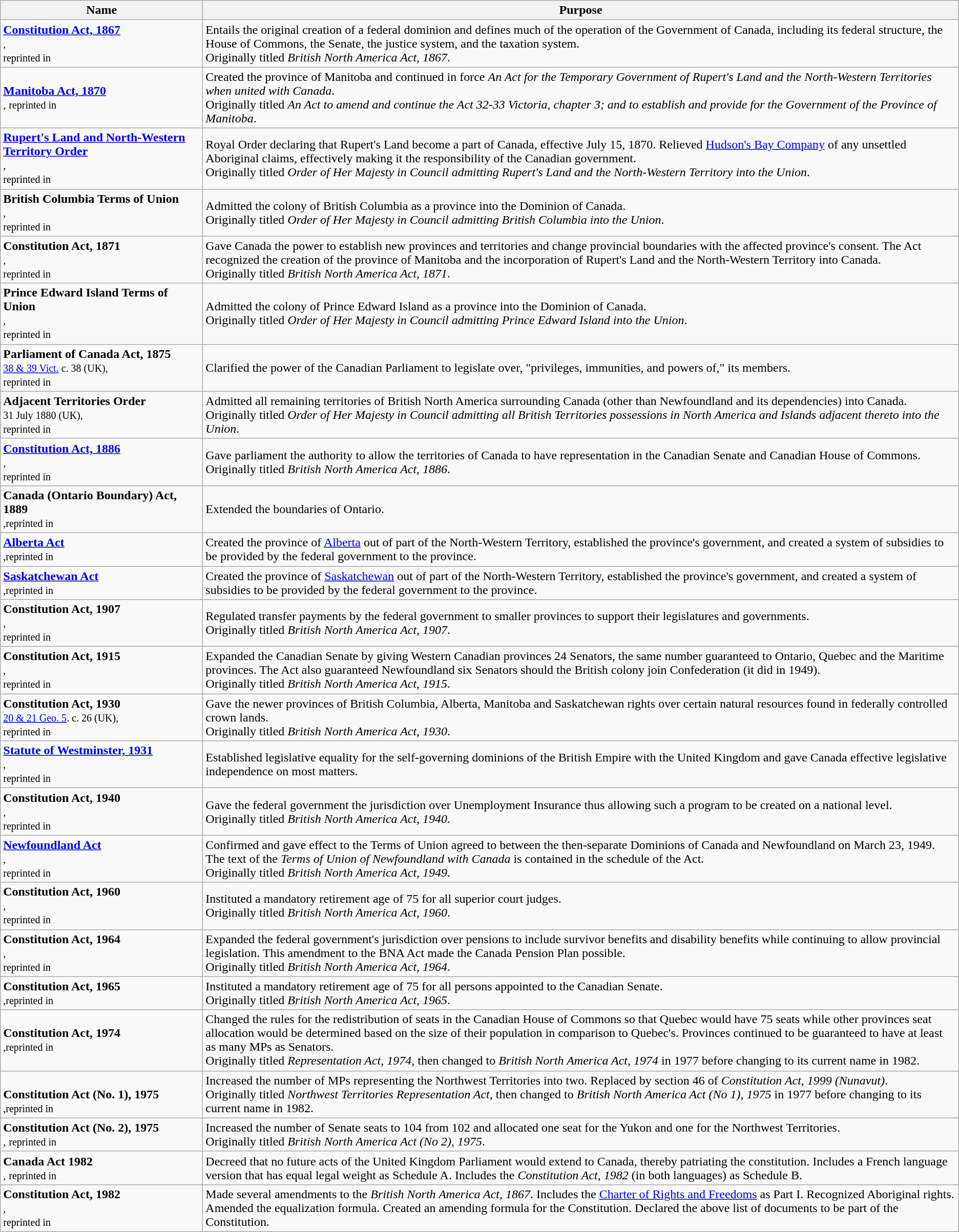<table class=wikitable>
<tr>
<th style="width:16em">Name</th>
<th>Purpose</th>
</tr>
<tr>
<td style style="text-align:center"><strong><a href='#'>Constitution Act, 1867</a></strong><br><small>,<br>reprinted in </small></td>
<td>Entails the original creation of a federal dominion and defines much of the operation of the Government of Canada, including its federal structure, the House of Commons, the Senate, the justice system, and the taxation system.<br>Originally titled <em>British North America Act, 1867</em>.</td>
</tr>
<tr>
<td style style="text-align:center"><strong><a href='#'>Manitoba Act, 1870</a></strong><br><small>,</small> <small>reprinted in </small></td>
<td>Created the province of Manitoba and continued in force <em>An Act for the Temporary Government of Rupert's Land and the North-Western Territories when united with Canada</em>.<br>Originally titled <em>An Act to amend and continue the Act 32-33 Victoria, chapter 3; and to establish and provide for the Government of the Province of Manitoba</em>.</td>
</tr>
<tr>
<td style style="text-align:center"><strong><a href='#'>Rupert's Land and North-Western Territory Order</a></strong><br><small>,<br>reprinted in </small></td>
<td>Royal Order declaring that Rupert's Land become a part of Canada, effective July 15, 1870. Relieved <a href='#'>Hudson's Bay Company</a> of any unsettled Aboriginal claims, effectively making it the responsibility of the Canadian government.<br>Originally titled <em>Order of Her Majesty in Council admitting Rupert's Land and the North-Western Territory into the Union</em>.</td>
</tr>
<tr>
<td style style="text-align:center"><strong>British Columbia Terms of Union</strong><br><small>,<br>reprinted in </small></td>
<td>Admitted the colony of British Columbia as a province into the Dominion of Canada.<br>Originally titled <em>Order of Her Majesty in Council admitting British Columbia into the Union</em>.</td>
</tr>
<tr>
<td style style="text-align:center"><strong>Constitution Act, 1871</strong><br><small>,<br>reprinted in </small></td>
<td>Gave Canada the power to establish new provinces and territories and change provincial boundaries with the affected province's consent. The Act recognized the creation of the province of Manitoba and the incorporation of Rupert's Land and the North-Western Territory into Canada.<br>Originally titled <em>British North America Act, 1871</em>.</td>
</tr>
<tr>
<td style style="text-align:center"><strong>Prince Edward Island Terms of Union</strong><br><small>,<br>reprinted in </small></td>
<td>Admitted the colony of Prince Edward Island as a province into the Dominion of Canada.<br>Originally titled <em>Order of Her Majesty in Council admitting Prince Edward Island into the Union</em>.</td>
</tr>
<tr>
<td style style="text-align:center"><strong>Parliament of Canada Act, 1875</strong><br><small><a href='#'>38 & 39 Vict.</a> c. 38 (UK),<br>reprinted in </small></td>
<td>Clarified the power of the Canadian Parliament to legislate over, "privileges, immunities, and powers of," its members.</td>
</tr>
<tr>
<td style style="text-align:center"><strong>Adjacent Territories Order</strong><br><small>31 July 1880 (UK),<br>reprinted in </small></td>
<td>Admitted all remaining territories of British North America surrounding Canada (other than Newfoundland and its dependencies) into Canada.<br>Originally titled <em>Order of Her Majesty in Council admitting all British Territories possessions in North America and Islands adjacent thereto into the Union</em>.</td>
</tr>
<tr>
<td style style="text-align:center"><strong><a href='#'>Constitution Act, 1886</a></strong><br><small>,<br>reprinted in </small></td>
<td>Gave parliament the authority to allow the territories of Canada to have representation in the Canadian Senate and Canadian House of Commons.<br>Originally titled <em>British North America Act, 1886</em>.</td>
</tr>
<tr>
<td style style="text-align:center"><strong>Canada (Ontario Boundary) Act, 1889</strong><br><small>,</small><small>reprinted in </small></td>
<td>Extended the boundaries of Ontario.</td>
</tr>
<tr>
<td style style="text-align:center"><strong><a href='#'>Alberta Act</a></strong><br><small>,</small><small>reprinted in </small></td>
<td>Created the province of <a href='#'>Alberta</a> out of part of the North-Western Territory, established the province's government, and created a system of subsidies to be provided by the federal government to the province.</td>
</tr>
<tr>
<td style style="text-align:center"><strong><a href='#'>Saskatchewan Act</a></strong><br><small>,</small><small>reprinted in </small></td>
<td>Created the province of <a href='#'>Saskatchewan</a>  out of part of the North-Western Territory, established the province's government, and created a system of subsidies to be provided by the federal government to the province.</td>
</tr>
<tr>
<td style style="text-align:center"><strong>Constitution Act, 1907</strong><br><small>,<br>reprinted in </small></td>
<td>Regulated transfer payments by the federal government to smaller provinces to support their legislatures and governments.<br>Originally titled <em>British North America Act, 1907</em>.</td>
</tr>
<tr>
<td style style="text-align:center"><strong>Constitution Act, 1915</strong><br><small>,<br>reprinted in </small></td>
<td>Expanded the Canadian Senate by giving Western Canadian provinces 24 Senators, the same number guaranteed to Ontario, Quebec and the Maritime provinces. The Act also guaranteed Newfoundland six Senators should the British colony join Confederation (it did in 1949).<br>Originally titled <em>British North America Act, 1915</em>.</td>
</tr>
<tr>
<td style style="text-align:center"><strong>Constitution Act, 1930</strong><br><small><a href='#'>20 & 21 Geo. 5</a>. c. 26 (UK),<br>reprinted in </small></td>
<td>Gave the newer provinces of British Columbia, Alberta, Manitoba and Saskatchewan rights over certain natural resources found in federally controlled crown lands.<br>Originally titled <em>British North America Act, 1930</em>.</td>
</tr>
<tr>
<td style style="text-align:center"><strong><a href='#'>Statute of Westminster, 1931</a></strong><br><small>,<br>reprinted in </small></td>
<td>Established legislative equality for the self-governing dominions of the British Empire with the United Kingdom and gave Canada effective legislative independence on most matters.</td>
</tr>
<tr>
<td style style="text-align:center"><strong>Constitution Act, 1940</strong><br><small>,<br>reprinted in </small></td>
<td>Gave the federal government the jurisdiction over Unemployment Insurance thus allowing such a program to be created on a national level.<br>Originally titled <em>British North America Act, 1940</em>.</td>
</tr>
<tr>
<td style style="text-align:center"><strong><a href='#'>Newfoundland Act</a></strong><br><small>,<br>reprinted in </small></td>
<td>Confirmed and gave effect to the Terms of Union agreed to between the then-separate Dominions of Canada and Newfoundland on March 23, 1949. The text of the <em>Terms of Union of Newfoundland with Canada</em> is contained in the schedule of the Act.<br>Originally titled <em>British North America Act, 1949</em>.</td>
</tr>
<tr>
<td style style="text-align:center"><strong>Constitution Act, 1960</strong><br><small>,<br>reprinted in </small></td>
<td>Instituted a mandatory retirement age of 75 for all superior court judges.<br>Originally titled <em>British North America Act, 1960</em>.</td>
</tr>
<tr>
<td style style="text-align:center"><strong>Constitution Act, 1964</strong><br><small> ,<br>reprinted in </small></td>
<td>Expanded the federal government's jurisdiction over pensions to include survivor benefits and disability benefits while continuing to allow provincial legislation. This amendment to the BNA Act made the Canada Pension Plan possible.<br>Originally titled <em>British North America Act, 1964</em>.</td>
</tr>
<tr>
<td style style="text-align:center"><strong>Constitution Act, 1965</strong><br><small>,</small><small>reprinted in </small></td>
<td>Instituted a mandatory retirement age of 75 for all persons appointed to the Canadian Senate.<br>Originally titled <em>British North America Act, 1965</em>.</td>
</tr>
<tr>
<td style style="text-align:center"><strong>Constitution Act, 1974</strong><br><small>,</small><small>reprinted in </small></td>
<td>Changed the rules for the redistribution of seats in the Canadian House of Commons so that Quebec would have 75 seats while other provinces seat allocation would be determined based on the size of their population in comparison to Quebec's. Provinces continued to be guaranteed to have at least as many MPs as Senators.<br>Originally titled <em>Representation Act, 1974</em>, then changed to <em>British North America Act, 1974</em> in 1977 before changing to its current name in 1982.</td>
</tr>
<tr>
<td style style="text-align:center"><strong><span></span></strong><br><strong>Constitution Act (No. 1), 1975</strong><br><small>,</small><small>reprinted in </small></td>
<td>Increased the number of MPs representing the Northwest Territories into two. Replaced by section 46 of <em>Constitution Act, 1999 (Nunavut)</em>.<br>Originally titled <em>Northwest Territories Representation Act</em>, then changed to <em>British North America Act (No 1), 1975</em> in 1977 before changing to its current name in 1982.</td>
</tr>
<tr>
<td style style="text-align:center"><strong>Constitution Act (No. 2), 1975</strong><br><small>,</small> <small>reprinted in </small></td>
<td>Increased the number of Senate seats to 104 from 102 and allocated one seat for the Yukon and one for the Northwest Territories.<br>Originally titled <em>British North America Act (No 2), 1975</em>.</td>
</tr>
<tr>
<td style style="text-align:center"><strong>Canada Act 1982</strong><br><small>,</small> <small>reprinted in </small></td>
<td>Decreed that no future acts of the United Kingdom Parliament would extend to Canada, thereby patriating the constitution. Includes a French language version that has equal legal weight as Schedule A. Includes the <em>Constitution Act, 1982</em> (in both languages) as Schedule B.</td>
</tr>
<tr>
<td style style="text-align:center"><strong>Constitution Act, 1982</strong><br><small>,<br>reprinted in </small></td>
<td>Made several amendments to the <em>British North America Act, 1867</em>. Includes the <a href='#'>Charter of Rights and Freedoms</a> as Part I. Recognized Aboriginal rights. Amended the equalization formula. Created an amending formula for the Constitution. Declared the above list of documents to be part of the Constitution.</td>
</tr>
</table>
